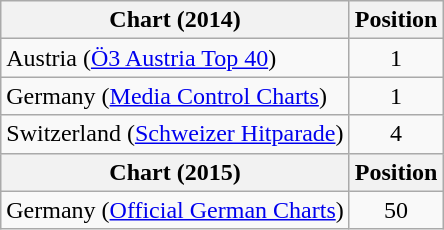<table class="wikitable sortable">
<tr>
<th>Chart (2014)</th>
<th>Position</th>
</tr>
<tr>
<td>Austria (<a href='#'>Ö3 Austria Top 40</a>)</td>
<td align="center">1</td>
</tr>
<tr>
<td>Germany (<a href='#'>Media Control Charts</a>)</td>
<td align="center">1</td>
</tr>
<tr>
<td>Switzerland (<a href='#'>Schweizer Hitparade</a>)</td>
<td align="center">4</td>
</tr>
<tr>
<th>Chart (2015)</th>
<th>Position</th>
</tr>
<tr>
<td>Germany (<a href='#'>Official German Charts</a>)</td>
<td align="center">50</td>
</tr>
</table>
